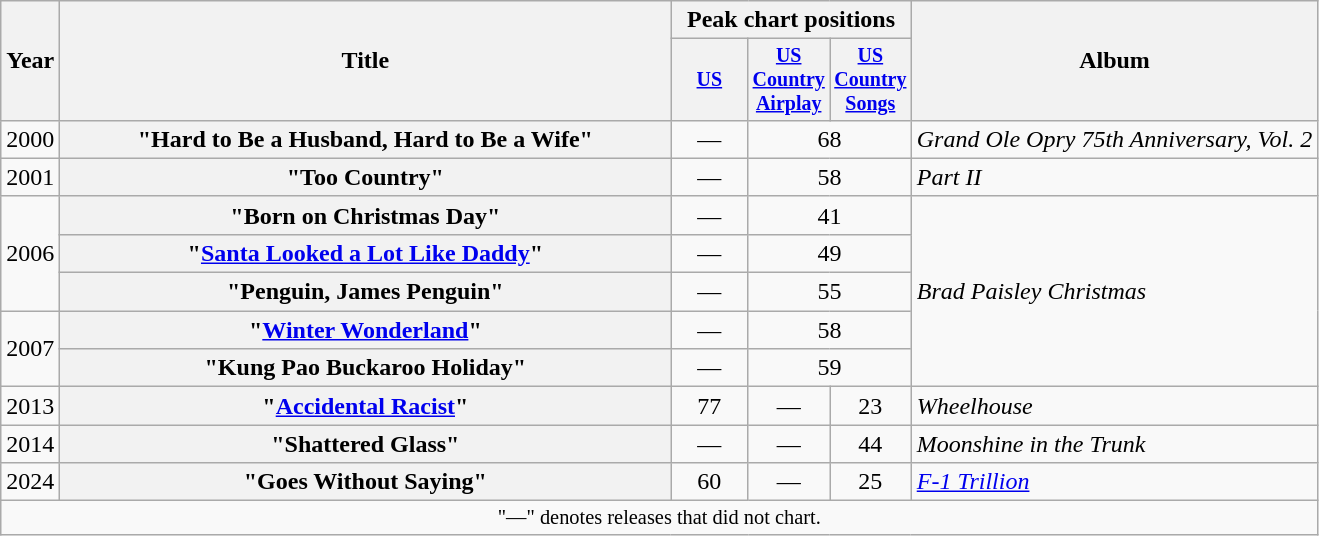<table class="wikitable plainrowheaders" style=text-align:center;>
<tr>
<th rowspan="2">Year</th>
<th rowspan="2" style=width:25em;>Title</th>
<th colspan="3">Peak chart positions</th>
<th rowspan="2">Album</th>
</tr>
<tr style=font-size:smaller;>
<th width=45><a href='#'>US</a><br></th>
<th width=45><a href='#'>US Country Airplay</a><br></th>
<th width=45><a href='#'>US Country Songs</a><br></th>
</tr>
<tr>
<td>2000</td>
<th scope="row">"Hard to Be a Husband, Hard to Be a Wife"<br></th>
<td>—</td>
<td colspan="2">68</td>
<td align="left"><em>Grand Ole Opry 75th Anniversary, Vol. 2</em></td>
</tr>
<tr>
<td>2001</td>
<th scope="row">"Too Country"<br></th>
<td>—</td>
<td colspan="2">58</td>
<td align="left"><em>Part II</em></td>
</tr>
<tr>
<td rowspan="3">2006</td>
<th scope="row">"Born on Christmas Day"</th>
<td>—</td>
<td colspan="2">41</td>
<td align=left rowspan="5"><em>Brad Paisley Christmas</em></td>
</tr>
<tr>
<th scope="row">"<a href='#'>Santa Looked a Lot Like Daddy</a>"</th>
<td>—</td>
<td colspan="2">49</td>
</tr>
<tr>
<th scope="row">"Penguin, James Penguin"</th>
<td>—</td>
<td colspan="2">55</td>
</tr>
<tr>
<td rowspan="2">2007</td>
<th scope="row">"<a href='#'>Winter Wonderland</a>"</th>
<td>—</td>
<td colspan="2">58</td>
</tr>
<tr>
<th scope="row">"Kung Pao Buckaroo Holiday"<br></th>
<td>—</td>
<td colspan="2">59</td>
</tr>
<tr>
<td>2013</td>
<th scope="row">"<a href='#'>Accidental Racist</a>" </th>
<td>77</td>
<td>—</td>
<td>23</td>
<td align="left"><em>Wheelhouse</em></td>
</tr>
<tr>
<td>2014</td>
<th scope="row">"Shattered Glass"</th>
<td>—</td>
<td>—</td>
<td>44</td>
<td align="left"><em>Moonshine in the Trunk</em></td>
</tr>
<tr>
<td>2024</td>
<th scope="row">"Goes Without Saying"<br></th>
<td>60</td>
<td>—</td>
<td>25</td>
<td align="left"><em><a href='#'>F-1 Trillion</a></em></td>
</tr>
<tr>
<td colspan="6" style="font-size:85%">"—" denotes releases that did not chart.</td>
</tr>
</table>
